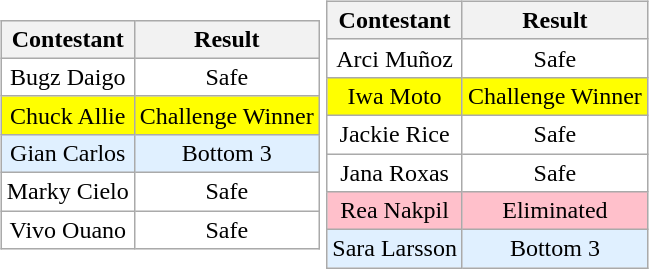<table>
<tr>
<td><br><table class="wikitable sortable nowrap" style="margin:auto; text-align:center">
<tr>
<th scope="col">Contestant</th>
<th scope="col">Result</th>
</tr>
<tr>
<td bgcolor=#FFFFFF>Bugz Daigo</td>
<td bgcolor=#FFFFFF>Safe</td>
</tr>
<tr>
<td bgcolor=#FFFF00>Chuck Allie</td>
<td bgcolor=#FFFF00>Challenge Winner</td>
</tr>
<tr>
<td bgcolor=#e0f0ff>Gian Carlos</td>
<td bgcolor=#e0f0ff>Bottom 3</td>
</tr>
<tr>
<td bgcolor=#FFFFFF>Marky Cielo</td>
<td bgcolor=#FFFFFF>Safe</td>
</tr>
<tr>
<td bgcolor=#FFFFFF>Vivo Ouano</td>
<td bgcolor=#FFFFFF>Safe</td>
</tr>
</table>
</td>
<td><br><table class="wikitable sortable nowrap" style="margin:auto; text-align:center">
<tr>
<th scope="col">Contestant</th>
<th scope="col">Result</th>
</tr>
<tr>
<td bgcolor=#FFFFFF>Arci Muñoz</td>
<td bgcolor=#FFFFFF>Safe</td>
</tr>
<tr>
<td bgcolor=#FFFF00>Iwa Moto</td>
<td bgcolor=#FFFF00>Challenge Winner</td>
</tr>
<tr>
<td bgcolor=#FFFFFF>Jackie Rice</td>
<td bgcolor=#FFFFFF>Safe</td>
</tr>
<tr>
<td bgcolor=#FFFFFF>Jana Roxas</td>
<td bgcolor=#FFFFFF>Safe</td>
</tr>
<tr>
<td bgcolor=pink>Rea Nakpil</td>
<td bgcolor=pink>Eliminated</td>
</tr>
<tr>
<td bgcolor=#e0f0ff>Sara Larsson</td>
<td bgcolor=#e0f0ff>Bottom 3</td>
</tr>
</table>
</td>
</tr>
</table>
